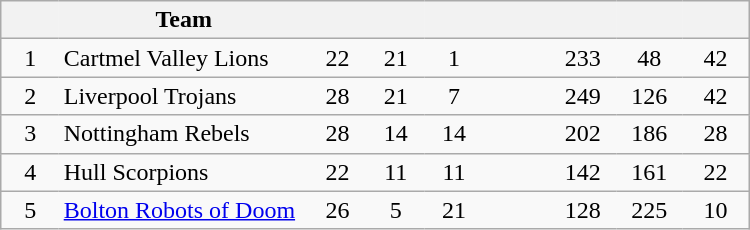<table class=wikitable width=500 style="text-align:center">
<tr>
<th width="7%" style="border-right-style:hidden"></th>
<th width="30%" style="border-right-style:hidden;border-left-style:hidden">Team</th>
<th width="7%" style="border-right-style:hidden;border-left-style:hidden"></th>
<th width="7%" style="border-right-style:hidden;border-left-style:hidden"></th>
<th width="7%" style="border-right-style:hidden;border-left-style:hidden"></th>
<th width="8%" style="border-right-style:hidden;border-left-style:hidden"></th>
<th width="8%" style="border-right-style:hidden;border-left-style:hidden"></th>
<th width="8%" style="border-right-style:hidden;border-left-style:hidden"></th>
<th width="8%" style="border-left-style:hidden"></th>
</tr>
<tr>
<td style="border-right-style:hidden">1</td>
<td align=left style="border-right-style:hidden;border-left-style:hidden">Cartmel Valley Lions</td>
<td style="border-right-style:hidden;border-left-style:hidden">22</td>
<td style="border-right-style:hidden;border-left-style:hidden">21</td>
<td style="border-right-style:hidden;border-left-style:hidden">1</td>
<td style="border-right-style:hidden;border-left-style:hidden"></td>
<td style="border-right-style:hidden;border-left-style:hidden">233</td>
<td style="border-right-style:hidden;border-left-style:hidden">48</td>
<td style="border-left-style:hidden">42</td>
</tr>
<tr>
<td style="border-right-style:hidden">2</td>
<td align=left style="border-right-style:hidden;border-left-style:hidden">Liverpool Trojans</td>
<td style="border-right-style:hidden;border-left-style:hidden">28</td>
<td style="border-right-style:hidden;border-left-style:hidden">21</td>
<td style="border-right-style:hidden;border-left-style:hidden">7</td>
<td style="border-right-style:hidden;border-left-style:hidden"></td>
<td style="border-right-style:hidden;border-left-style:hidden">249</td>
<td style="border-right-style:hidden;border-left-style:hidden">126</td>
<td style="border-left-style:hidden">42</td>
</tr>
<tr>
<td style="border-right-style:hidden">3</td>
<td align=left style="border-right-style:hidden;border-left-style:hidden">Nottingham Rebels</td>
<td style="border-right-style:hidden;border-left-style:hidden">28</td>
<td style="border-right-style:hidden;border-left-style:hidden">14</td>
<td style="border-right-style:hidden;border-left-style:hidden">14</td>
<td style="border-right-style:hidden;border-left-style:hidden"></td>
<td style="border-right-style:hidden;border-left-style:hidden">202</td>
<td style="border-right-style:hidden;border-left-style:hidden">186</td>
<td style="border-left-style:hidden">28</td>
</tr>
<tr>
<td style="border-right-style:hidden">4</td>
<td align=left style="border-right-style:hidden;border-left-style:hidden">Hull Scorpions</td>
<td style="border-right-style:hidden;border-left-style:hidden">22</td>
<td style="border-right-style:hidden;border-left-style:hidden">11</td>
<td style="border-right-style:hidden;border-left-style:hidden">11</td>
<td style="border-right-style:hidden;border-left-style:hidden"></td>
<td style="border-right-style:hidden;border-left-style:hidden">142</td>
<td style="border-right-style:hidden;border-left-style:hidden">161</td>
<td style="border-left-style:hidden">22</td>
</tr>
<tr>
<td style="border-right-style:hidden">5</td>
<td align=left style="border-right-style:hidden;border-left-style:hidden"><a href='#'>Bolton Robots of Doom</a></td>
<td style="border-right-style:hidden;border-left-style:hidden">26</td>
<td style="border-right-style:hidden;border-left-style:hidden">5</td>
<td style="border-right-style:hidden;border-left-style:hidden">21</td>
<td style="border-right-style:hidden;border-left-style:hidden"></td>
<td style="border-right-style:hidden;border-left-style:hidden">128</td>
<td style="border-right-style:hidden;border-left-style:hidden">225</td>
<td style="border-left-style:hidden">10</td>
</tr>
</table>
